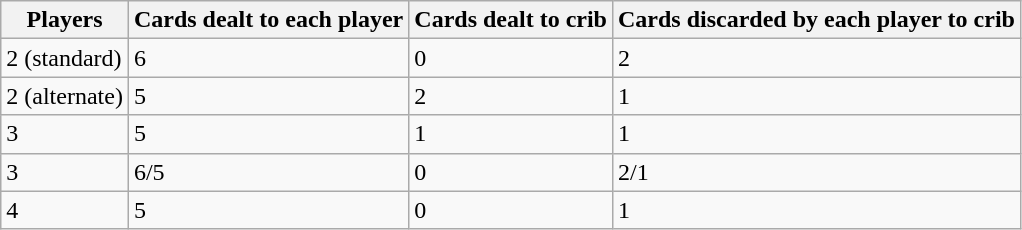<table class="wikitable">
<tr>
<th scope=col>Players</th>
<th scope=col>Cards dealt to each player</th>
<th scope=col>Cards dealt to crib</th>
<th scope=col>Cards discarded by each player to crib</th>
</tr>
<tr>
<td>2  (standard)</td>
<td>6</td>
<td>0</td>
<td>2</td>
</tr>
<tr>
<td>2  (alternate)</td>
<td>5</td>
<td>2</td>
<td>1</td>
</tr>
<tr>
<td>3</td>
<td>5</td>
<td>1</td>
<td>1</td>
</tr>
<tr>
<td>3</td>
<td>6/5</td>
<td>0</td>
<td>2/1</td>
</tr>
<tr>
<td>4</td>
<td>5</td>
<td>0</td>
<td>1</td>
</tr>
</table>
